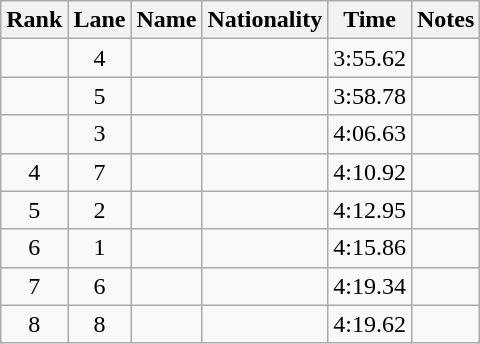<table class="wikitable sortable" style="text-align:center">
<tr>
<th>Rank</th>
<th>Lane</th>
<th>Name</th>
<th>Nationality</th>
<th>Time</th>
<th>Notes</th>
</tr>
<tr>
<td></td>
<td>4</td>
<td align=left></td>
<td align=left></td>
<td>3:55.62</td>
<td><strong></strong></td>
</tr>
<tr>
<td></td>
<td>5</td>
<td align=left></td>
<td align=left></td>
<td>3:58.78</td>
<td></td>
</tr>
<tr>
<td></td>
<td>3</td>
<td align=left></td>
<td align=left></td>
<td>4:06.63</td>
<td><strong></strong></td>
</tr>
<tr>
<td>4</td>
<td>7</td>
<td align=left></td>
<td align=left></td>
<td>4:10.92</td>
<td></td>
</tr>
<tr>
<td>5</td>
<td>2</td>
<td align=left></td>
<td align=left></td>
<td>4:12.95</td>
<td></td>
</tr>
<tr>
<td>6</td>
<td>1</td>
<td align=left></td>
<td align=left></td>
<td>4:15.86</td>
<td></td>
</tr>
<tr>
<td>7</td>
<td>6</td>
<td align=left></td>
<td align=left></td>
<td>4:19.34</td>
<td></td>
</tr>
<tr>
<td>8</td>
<td>8</td>
<td align=left></td>
<td align=left></td>
<td>4:19.62</td>
<td></td>
</tr>
</table>
